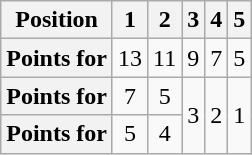<table class="wikitable floatright" style="text-align: center">
<tr>
<th scope="col">Position</th>
<th scope="col">1</th>
<th scope="col">2</th>
<th scope="col">3</th>
<th scope="col">4</th>
<th scope="col">5</th>
</tr>
<tr>
<th scope="row">Points for </th>
<td>13</td>
<td>11</td>
<td>9</td>
<td>7</td>
<td>5</td>
</tr>
<tr>
<th scope="row">Points for </th>
<td>7</td>
<td>5</td>
<td rowspan="2">3</td>
<td rowspan="2">2</td>
<td rowspan="2">1</td>
</tr>
<tr>
<th scope="row">Points for </th>
<td>5</td>
<td>4</td>
</tr>
</table>
